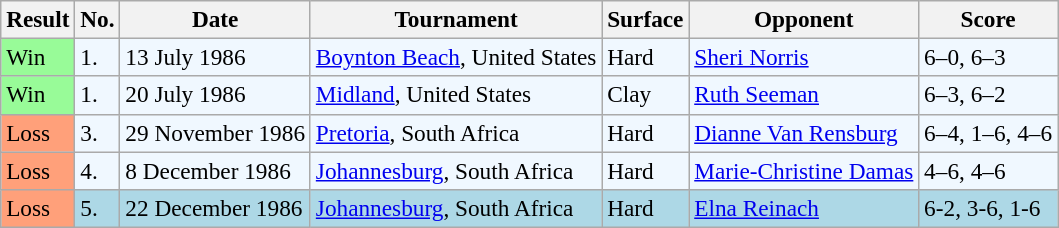<table class="sortable wikitable" style=font-size:97%>
<tr>
<th>Result</th>
<th>No.</th>
<th>Date</th>
<th>Tournament</th>
<th>Surface</th>
<th>Opponent</th>
<th>Score</th>
</tr>
<tr style="background:#f0f8ff;">
<td style="background:#98fb98;">Win</td>
<td>1.</td>
<td>13 July 1986</td>
<td><a href='#'>Boynton Beach</a>, United States</td>
<td>Hard</td>
<td> <a href='#'>Sheri Norris</a></td>
<td>6–0, 6–3</td>
</tr>
<tr style="background:#f0f8ff;">
<td style="background:#98fb98;">Win</td>
<td>1.</td>
<td>20 July 1986</td>
<td><a href='#'>Midland</a>, United States</td>
<td>Clay</td>
<td> <a href='#'>Ruth Seeman</a></td>
<td>6–3, 6–2</td>
</tr>
<tr style="background:#f0f8ff;">
<td style="background:#ffa07a;">Loss</td>
<td>3.</td>
<td>29 November 1986</td>
<td><a href='#'>Pretoria</a>, South Africa</td>
<td>Hard</td>
<td> <a href='#'>Dianne Van Rensburg</a></td>
<td>6–4, 1–6, 4–6</td>
</tr>
<tr style="background:#f0f8ff;">
<td style="background:#ffa07a;">Loss</td>
<td>4.</td>
<td>8 December 1986</td>
<td><a href='#'>Johannesburg</a>, South Africa</td>
<td>Hard</td>
<td> <a href='#'>Marie-Christine Damas</a></td>
<td>4–6, 4–6</td>
</tr>
<tr bgcolor=lightblue>
<td style="background:#ffa07a;">Loss</td>
<td>5.</td>
<td>22 December 1986</td>
<td><a href='#'>Johannesburg</a>, South Africa</td>
<td>Hard</td>
<td> <a href='#'>Elna Reinach</a></td>
<td>6-2, 3-6, 1-6</td>
</tr>
</table>
